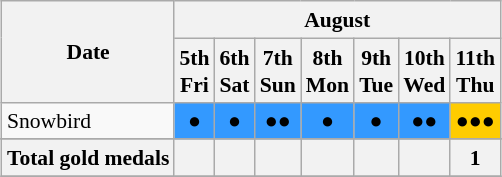<table class="wikitable" style="margin:0.5em auto; font-size:90%; line-height:1.25em;">
<tr>
<th rowspan =  2>Date</th>
<th colspan = 7>August</th>
</tr>
<tr>
<th>5th<br>Fri</th>
<th>6th<br>Sat</th>
<th>7th<br>Sun</th>
<th>8th<br>Mon</th>
<th>9th<br>Tue</th>
<th>10th<br>Wed</th>
<th>11th<br>Thu</th>
</tr>
<tr align="center">
<td align="left">Snowbird</td>
<td bgcolor=#3399ff><span>●</span></td>
<td bgcolor=#3399ff><span>●</span></td>
<td bgcolor=#3399ff><span>●●</span></td>
<td bgcolor=#3399ff><span>●</span></td>
<td bgcolor=#3399ff><span>●</span></td>
<td bgcolor=#3399ff><span>●●</span></td>
<td bgcolor=#ffcc00><span>●●●</span></td>
</tr>
<tr align="center">
</tr>
<tr>
<th>Total gold medals</th>
<th></th>
<th></th>
<th></th>
<th></th>
<th></th>
<th></th>
<th>1</th>
</tr>
<tr>
</tr>
</table>
